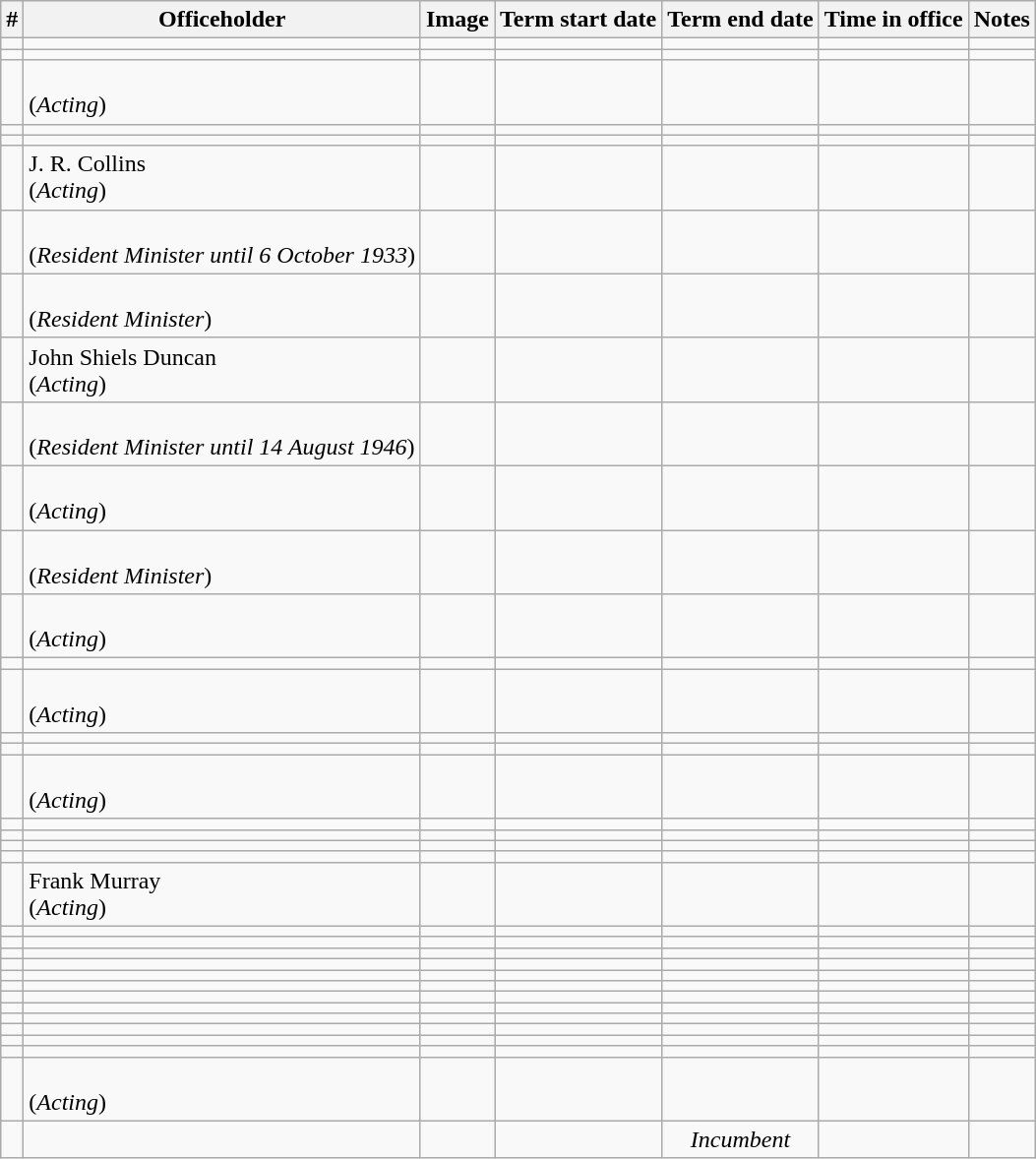<table class='wikitable sortable'>
<tr>
<th>#</th>
<th>Officeholder</th>
<th>Image</th>
<th>Term start date</th>
<th>Term end date</th>
<th>Time in office</th>
<th>Notes</th>
</tr>
<tr>
<td align=center></td>
<td></td>
<td></td>
<td align=center></td>
<td align=center></td>
<td align=right></td>
<td></td>
</tr>
<tr>
<td align=center></td>
<td></td>
<td></td>
<td align=center></td>
<td align=center></td>
<td align=right></td>
<td></td>
</tr>
<tr>
<td align=center></td>
<td><br>(<em>Acting</em>)</td>
<td></td>
<td align=center></td>
<td align=center></td>
<td align=right></td>
<td></td>
</tr>
<tr>
<td align=center></td>
<td></td>
<td></td>
<td align=center></td>
<td align=center></td>
<td align=right></td>
<td></td>
</tr>
<tr>
<td align=center></td>
<td></td>
<td></td>
<td align=center></td>
<td align=center></td>
<td align=right></td>
<td></td>
</tr>
<tr>
<td align=center></td>
<td>J. R. Collins<br>(<em>Acting</em>)</td>
<td></td>
<td align=center></td>
<td align=center></td>
<td align=right></td>
<td></td>
</tr>
<tr>
<td align=center></td>
<td><br>(<em>Resident Minister until 6 October 1933</em>)</td>
<td></td>
<td align=center></td>
<td align=center></td>
<td align=right><strong></strong></td>
<td></td>
</tr>
<tr>
<td align=center></td>
<td><br>(<em>Resident Minister</em>)</td>
<td></td>
<td align=center></td>
<td align=center></td>
<td align=right></td>
<td></td>
</tr>
<tr>
<td align=center></td>
<td>John Shiels Duncan<br>(<em>Acting</em>)</td>
<td></td>
<td align=center></td>
<td align=center></td>
<td align=right></td>
<td></td>
</tr>
<tr>
<td align=center></td>
<td><br>(<em>Resident Minister until 14 August 1946</em>)</td>
<td></td>
<td align=center></td>
<td align=center></td>
<td align=right></td>
<td></td>
</tr>
<tr>
<td align=center></td>
<td><br>(<em>Acting</em>)</td>
<td></td>
<td align=center></td>
<td align=center></td>
<td align=right></td>
<td></td>
</tr>
<tr>
<td align=center></td>
<td><br>(<em>Resident Minister</em>)</td>
<td></td>
<td align=center></td>
<td align=center></td>
<td align=right></td>
<td></td>
</tr>
<tr>
<td align=center></td>
<td><br>(<em>Acting</em>)</td>
<td></td>
<td align=center></td>
<td align=center></td>
<td align=right></td>
<td></td>
</tr>
<tr>
<td align=center></td>
<td></td>
<td></td>
<td align=center></td>
<td align=center></td>
<td align=right></td>
<td></td>
</tr>
<tr>
<td align=center></td>
<td><br>(<em>Acting</em>)</td>
<td></td>
<td align=center></td>
<td align=center></td>
<td align=right></td>
<td></td>
</tr>
<tr>
<td align=center></td>
<td></td>
<td></td>
<td align=center></td>
<td align=center></td>
<td align=right></td>
<td></td>
</tr>
<tr>
<td align=center></td>
<td></td>
<td></td>
<td align=center></td>
<td align=center></td>
<td align=right></td>
<td></td>
</tr>
<tr>
<td align=center></td>
<td><br>(<em>Acting</em>)</td>
<td></td>
<td align=center></td>
<td align=center></td>
<td align=right></td>
<td></td>
</tr>
<tr>
<td align=center></td>
<td></td>
<td></td>
<td align=center></td>
<td align=center></td>
<td align=right></td>
<td></td>
</tr>
<tr>
<td align=center></td>
<td></td>
<td></td>
<td align=center></td>
<td align=center></td>
<td align=right></td>
<td></td>
</tr>
<tr>
<td align=center></td>
<td></td>
<td></td>
<td align=center></td>
<td align=center></td>
<td align=right></td>
<td></td>
</tr>
<tr>
<td align=center></td>
<td></td>
<td></td>
<td align=center></td>
<td align=center></td>
<td align=right></td>
<td></td>
</tr>
<tr>
<td align=center></td>
<td>Frank Murray<br>(<em>Acting</em>)</td>
<td></td>
<td align=center></td>
<td align=center></td>
<td align=right></td>
<td></td>
</tr>
<tr>
<td align=center></td>
<td></td>
<td></td>
<td align=center></td>
<td align=center></td>
<td align=right></td>
<td></td>
</tr>
<tr>
<td align=center></td>
<td></td>
<td></td>
<td align=center></td>
<td align=center></td>
<td align=right></td>
<td></td>
</tr>
<tr>
<td align=center></td>
<td></td>
<td></td>
<td align=center></td>
<td align=center></td>
<td align=right></td>
<td></td>
</tr>
<tr>
<td align=center></td>
<td></td>
<td></td>
<td align=center></td>
<td align=center></td>
<td align=right></td>
<td></td>
</tr>
<tr>
<td align=center></td>
<td></td>
<td></td>
<td align=center></td>
<td align=center></td>
<td align=right></td>
<td></td>
</tr>
<tr>
<td align=center></td>
<td></td>
<td></td>
<td align=center></td>
<td align=center></td>
<td align=right></td>
<td></td>
</tr>
<tr>
<td align=center></td>
<td></td>
<td></td>
<td align=center></td>
<td align=center></td>
<td align=right></td>
<td></td>
</tr>
<tr>
<td align=center></td>
<td></td>
<td></td>
<td align=center></td>
<td align=center></td>
<td align=right></td>
<td></td>
</tr>
<tr>
<td align=center></td>
<td></td>
<td></td>
<td align=center></td>
<td align=center></td>
<td align=right></td>
<td></td>
</tr>
<tr>
<td align=center></td>
<td></td>
<td></td>
<td align=center></td>
<td align=center></td>
<td align=right></td>
<td></td>
</tr>
<tr>
<td align=center></td>
<td></td>
<td></td>
<td align=center></td>
<td align=center></td>
<td align=right></td>
<td></td>
</tr>
<tr>
<td align=center></td>
<td></td>
<td></td>
<td align=center></td>
<td align=center></td>
<td align=right></td>
<td></td>
</tr>
<tr>
<td align=center></td>
<td><br>(<em>Acting</em>)</td>
<td></td>
<td align=center></td>
<td align=center></td>
<td align=right></td>
<td></td>
</tr>
<tr>
<td align=center></td>
<td></td>
<td></td>
<td align=center></td>
<td align=center><em>Incumbent</em></td>
<td align=right></td>
<td></td>
</tr>
</table>
